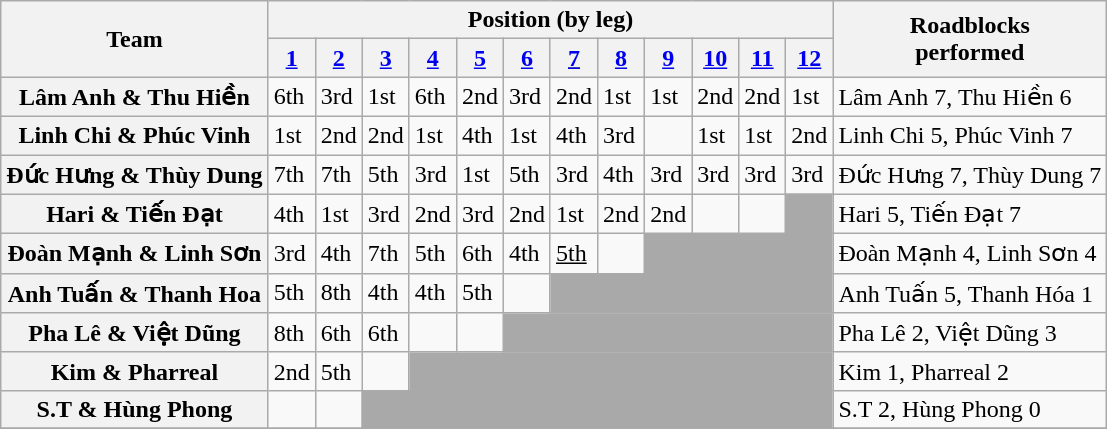<table class=wikitable style="white-space:nowrap;">
<tr>
<th rowspan=2>Team</th>
<th colspan=12>Position (by leg)</th>
<th rowspan=2>Roadblocks<br>performed</th>
</tr>
<tr>
<th><a href='#'>1</a></th>
<th><a href='#'>2</a></th>
<th><a href='#'>3</a></th>
<th><a href='#'>4</a></th>
<th><a href='#'>5</a></th>
<th><a href='#'>6</a></th>
<th><u><a href='#'>7</a></u></th>
<th><a href='#'>8</a></th>
<th><a href='#'>9</a></th>
<th><a href='#'>10</a></th>
<th><a href='#'>11</a></th>
<th><a href='#'>12</a></th>
</tr>
<tr>
<th>Lâm Anh & Thu Hiền</th>
<td>6th</td>
<td>3rd</td>
<td>1st</td>
<td>6th</td>
<td>2nd</td>
<td>3rd</td>
<td>2nd</td>
<td>1st</td>
<td>1st</td>
<td>2nd</td>
<td>2nd</td>
<td>1st</td>
<td>Lâm Anh 7, Thu Hiền 6</td>
</tr>
<tr>
<th>Linh Chi & Phúc Vinh</th>
<td>1st</td>
<td>2nd</td>
<td>2nd</td>
<td>1st</td>
<td>4th</td>
<td>1st</td>
<td>4th</td>
<td>3rd</td>
<td><em></em></td>
<td>1st</td>
<td>1st</td>
<td>2nd</td>
<td>Linh Chi 5, Phúc Vinh 7</td>
</tr>
<tr>
<th>Đức Hưng & Thùy Dung</th>
<td>7th</td>
<td>7th</td>
<td>5th</td>
<td>3rd</td>
<td>1st</td>
<td>5th</td>
<td>3rd</td>
<td>4th</td>
<td>3rd</td>
<td>3rd</td>
<td>3rd</td>
<td>3rd</td>
<td>Đức Hưng 7, Thùy Dung 7</td>
</tr>
<tr>
<th>Hari & Tiến Đạt</th>
<td>4th</td>
<td>1st</td>
<td>3rd</td>
<td>2nd</td>
<td>3rd</td>
<td>2nd</td>
<td>1st</td>
<td>2nd</td>
<td>2nd</td>
<td><strong></strong></td>
<td></td>
<td style="background:darkgrey;" colspan="1"></td>
<td>Hari 5, Tiến Đạt 7</td>
</tr>
<tr>
<th>Đoàn Mạnh & Linh Sơn</th>
<td>3rd</td>
<td>4th</td>
<td>7th</td>
<td>5th</td>
<td>6th</td>
<td>4th</td>
<td><u>5th</u></td>
<td></td>
<td style="background:darkgrey;" colspan="4"></td>
<td>Đoàn Mạnh 4, Linh Sơn 4</td>
</tr>
<tr>
<th>Anh Tuấn & Thanh Hoa</th>
<td>5th</td>
<td>8th</td>
<td>4th</td>
<td>4th</td>
<td>5th</td>
<td></td>
<td style="background:darkgrey;" colspan="6"></td>
<td>Anh Tuấn 5, Thanh Hóa 1</td>
</tr>
<tr>
<th>Pha Lê & Việt Dũng</th>
<td>8th</td>
<td>6th</td>
<td>6th</td>
<td></td>
<td></td>
<td style="background:darkgrey;" colspan="7"></td>
<td>Pha Lê 2, Việt Dũng 3</td>
</tr>
<tr>
<th>Kim & Pharreal</th>
<td>2nd</td>
<td>5th</td>
<td></td>
<td style="background:darkgrey;" colspan="9"></td>
<td>Kim 1, Pharreal 2</td>
</tr>
<tr>
<th>S.T & Hùng Phong</th>
<td></td>
<td></td>
<td style="background:darkgrey;" colspan="10"></td>
<td>S.T 2, Hùng Phong  0</td>
</tr>
<tr>
</tr>
</table>
